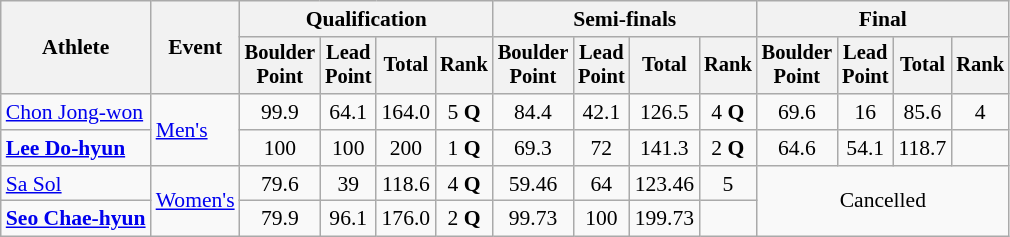<table class=wikitable style="font-size:90%; text-align:center;">
<tr>
<th rowspan="2">Athlete</th>
<th rowspan="2">Event</th>
<th colspan=4>Qualification</th>
<th colspan=4>Semi-finals</th>
<th colspan=4>Final</th>
</tr>
<tr style="font-size:95%">
<th>Boulder<br>Point</th>
<th>Lead<br>Point</th>
<th>Total</th>
<th>Rank</th>
<th>Boulder<br>Point</th>
<th>Lead<br>Point</th>
<th>Total</th>
<th>Rank</th>
<th>Boulder<br>Point</th>
<th>Lead<br>Point</th>
<th>Total</th>
<th>Rank</th>
</tr>
<tr>
<td align=left><a href='#'>Chon Jong-won</a></td>
<td align=left rowspan=2><a href='#'>Men's</a></td>
<td>99.9</td>
<td>64.1</td>
<td>164.0</td>
<td>5 <strong>Q</strong></td>
<td>84.4</td>
<td>42.1</td>
<td>126.5</td>
<td>4 <strong>Q</strong></td>
<td>69.6</td>
<td>16</td>
<td>85.6</td>
<td>4</td>
</tr>
<tr>
<td align=left><strong><a href='#'>Lee Do-hyun</a></strong></td>
<td>100</td>
<td>100</td>
<td>200</td>
<td>1 <strong>Q</strong></td>
<td>69.3</td>
<td>72</td>
<td>141.3</td>
<td>2 <strong>Q</strong></td>
<td>64.6</td>
<td>54.1</td>
<td>118.7</td>
<td></td>
</tr>
<tr>
<td align=left><a href='#'>Sa Sol</a></td>
<td align=left rowspan=2><a href='#'>Women's</a></td>
<td>79.6</td>
<td>39</td>
<td>118.6</td>
<td>4 <strong>Q</strong></td>
<td>59.46</td>
<td>64</td>
<td>123.46</td>
<td>5</td>
<td colspan=4 rowspan=2>Cancelled</td>
</tr>
<tr>
<td align=left><strong><a href='#'>Seo Chae-hyun</a></strong></td>
<td>79.9</td>
<td>96.1</td>
<td>176.0</td>
<td>2 <strong>Q</strong></td>
<td>99.73</td>
<td>100</td>
<td>199.73</td>
<td></td>
</tr>
</table>
